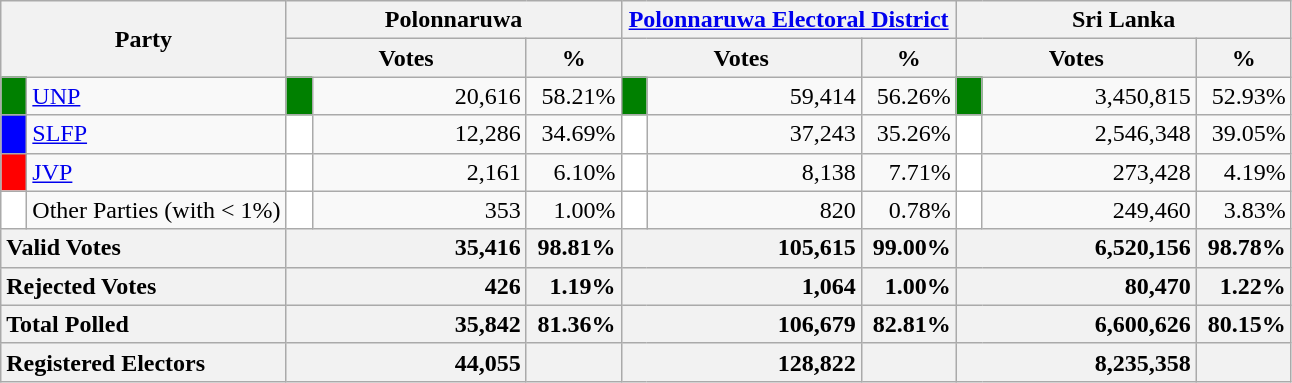<table class="wikitable">
<tr>
<th colspan="2" width="144px"rowspan="2">Party</th>
<th colspan="3" width="216px">Polonnaruwa</th>
<th colspan="3" width="216px"><a href='#'>Polonnaruwa Electoral District</a></th>
<th colspan="3" width="216px">Sri Lanka</th>
</tr>
<tr>
<th colspan="2" width="144px">Votes</th>
<th>%</th>
<th colspan="2" width="144px">Votes</th>
<th>%</th>
<th colspan="2" width="144px">Votes</th>
<th>%</th>
</tr>
<tr>
<td style="background-color:green;" width="10px"></td>
<td style="text-align:left;"><a href='#'>UNP</a></td>
<td style="background-color:green;" width="10px"></td>
<td style="text-align:right;">20,616</td>
<td style="text-align:right;">58.21%</td>
<td style="background-color:green;" width="10px"></td>
<td style="text-align:right;">59,414</td>
<td style="text-align:right;">56.26%</td>
<td style="background-color:green;" width="10px"></td>
<td style="text-align:right;">3,450,815</td>
<td style="text-align:right;">52.93%</td>
</tr>
<tr>
<td style="background-color:blue;" width="10px"></td>
<td style="text-align:left;"><a href='#'>SLFP</a></td>
<td style="background-color:white;" width="10px"></td>
<td style="text-align:right;">12,286</td>
<td style="text-align:right;">34.69%</td>
<td style="background-color:white;" width="10px"></td>
<td style="text-align:right;">37,243</td>
<td style="text-align:right;">35.26%</td>
<td style="background-color:white;" width="10px"></td>
<td style="text-align:right;">2,546,348</td>
<td style="text-align:right;">39.05%</td>
</tr>
<tr>
<td style="background-color:red;" width="10px"></td>
<td style="text-align:left;"><a href='#'>JVP</a></td>
<td style="background-color:white;" width="10px"></td>
<td style="text-align:right;">2,161</td>
<td style="text-align:right;">6.10%</td>
<td style="background-color:white;" width="10px"></td>
<td style="text-align:right;">8,138</td>
<td style="text-align:right;">7.71%</td>
<td style="background-color:white;" width="10px"></td>
<td style="text-align:right;">273,428</td>
<td style="text-align:right;">4.19%</td>
</tr>
<tr>
<td style="background-color:white;" width="10px"></td>
<td style="text-align:left;">Other Parties (with < 1%)</td>
<td style="background-color:white;" width="10px"></td>
<td style="text-align:right;">353</td>
<td style="text-align:right;">1.00%</td>
<td style="background-color:white;" width="10px"></td>
<td style="text-align:right;">820</td>
<td style="text-align:right;">0.78%</td>
<td style="background-color:white;" width="10px"></td>
<td style="text-align:right;">249,460</td>
<td style="text-align:right;">3.83%</td>
</tr>
<tr>
<th colspan="2" width="144px"style="text-align:left;">Valid Votes</th>
<th style="text-align:right;"colspan="2" width="144px">35,416</th>
<th style="text-align:right;">98.81%</th>
<th style="text-align:right;"colspan="2" width="144px">105,615</th>
<th style="text-align:right;">99.00%</th>
<th style="text-align:right;"colspan="2" width="144px">6,520,156</th>
<th style="text-align:right;">98.78%</th>
</tr>
<tr>
<th colspan="2" width="144px"style="text-align:left;">Rejected Votes</th>
<th style="text-align:right;"colspan="2" width="144px">426</th>
<th style="text-align:right;">1.19%</th>
<th style="text-align:right;"colspan="2" width="144px">1,064</th>
<th style="text-align:right;">1.00%</th>
<th style="text-align:right;"colspan="2" width="144px">80,470</th>
<th style="text-align:right;">1.22%</th>
</tr>
<tr>
<th colspan="2" width="144px"style="text-align:left;">Total Polled</th>
<th style="text-align:right;"colspan="2" width="144px">35,842</th>
<th style="text-align:right;">81.36%</th>
<th style="text-align:right;"colspan="2" width="144px">106,679</th>
<th style="text-align:right;">82.81%</th>
<th style="text-align:right;"colspan="2" width="144px">6,600,626</th>
<th style="text-align:right;">80.15%</th>
</tr>
<tr>
<th colspan="2" width="144px"style="text-align:left;">Registered Electors</th>
<th style="text-align:right;"colspan="2" width="144px">44,055</th>
<th></th>
<th style="text-align:right;"colspan="2" width="144px">128,822</th>
<th></th>
<th style="text-align:right;"colspan="2" width="144px">8,235,358</th>
<th></th>
</tr>
</table>
